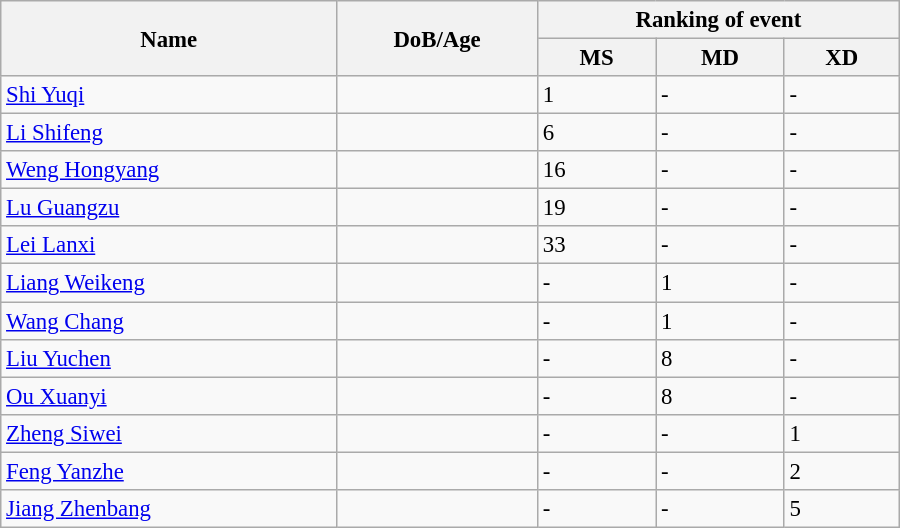<table class="wikitable" style="width:600px; font-size:95%;">
<tr>
<th rowspan="2" align="left">Name</th>
<th rowspan="2" align="left">DoB/Age</th>
<th colspan="3" align="center">Ranking of event</th>
</tr>
<tr>
<th align="center">MS</th>
<th>MD</th>
<th align="center">XD</th>
</tr>
<tr>
<td><a href='#'>Shi Yuqi</a></td>
<td></td>
<td>1</td>
<td>-</td>
<td>-</td>
</tr>
<tr>
<td><a href='#'>Li Shifeng</a></td>
<td></td>
<td>6</td>
<td>-</td>
<td>-</td>
</tr>
<tr>
<td><a href='#'>Weng Hongyang</a></td>
<td></td>
<td>16</td>
<td>-</td>
<td>-</td>
</tr>
<tr>
<td><a href='#'>Lu Guangzu</a></td>
<td></td>
<td>19</td>
<td>-</td>
<td>-</td>
</tr>
<tr>
<td><a href='#'>Lei Lanxi</a></td>
<td></td>
<td>33</td>
<td>-</td>
<td>-</td>
</tr>
<tr>
<td><a href='#'>Liang Weikeng</a></td>
<td></td>
<td>-</td>
<td>1</td>
<td>-</td>
</tr>
<tr>
<td><a href='#'>Wang Chang</a></td>
<td></td>
<td>-</td>
<td>1</td>
<td>-</td>
</tr>
<tr>
<td><a href='#'>Liu Yuchen</a></td>
<td></td>
<td>-</td>
<td>8</td>
<td>-</td>
</tr>
<tr>
<td><a href='#'>Ou Xuanyi</a></td>
<td></td>
<td>-</td>
<td>8</td>
<td>-</td>
</tr>
<tr>
<td><a href='#'>Zheng Siwei</a></td>
<td></td>
<td>-</td>
<td>-</td>
<td>1</td>
</tr>
<tr>
<td><a href='#'>Feng Yanzhe</a></td>
<td></td>
<td>-</td>
<td>-</td>
<td>2</td>
</tr>
<tr>
<td><a href='#'>Jiang Zhenbang</a></td>
<td></td>
<td>-</td>
<td>-</td>
<td>5</td>
</tr>
</table>
